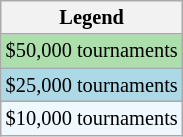<table class=wikitable style="font-size:85%">
<tr>
<th>Legend</th>
</tr>
<tr style="background:#addfad;">
<td>$50,000 tournaments</td>
</tr>
<tr style="background:lightblue;">
<td>$25,000 tournaments</td>
</tr>
<tr style="background:#f0f8ff;">
<td>$10,000 tournaments</td>
</tr>
</table>
